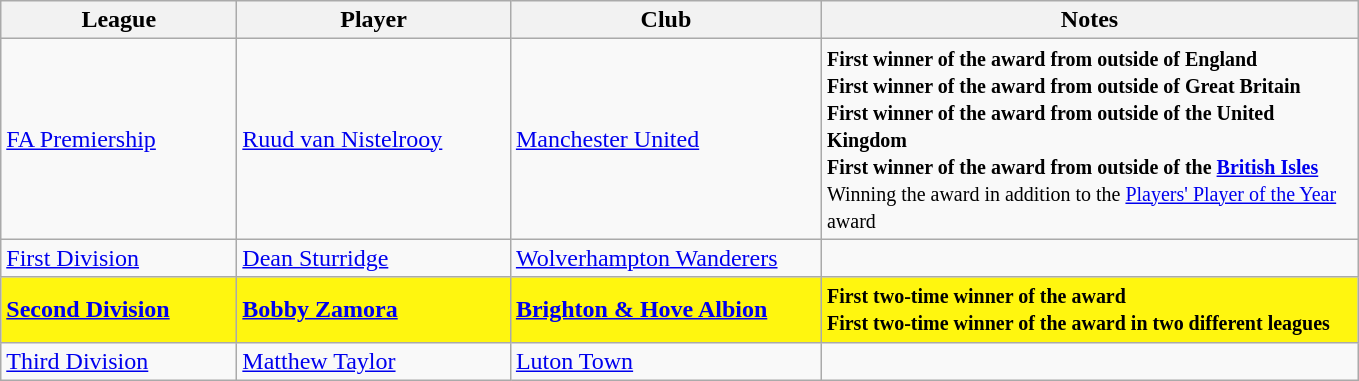<table class="wikitable">
<tr>
<th>League</th>
<th>Player</th>
<th>Club</th>
<th width="350px">Notes</th>
</tr>
<tr>
<td width="150px"><a href='#'>FA Premiership</a></td>
<td width="175px"> <a href='#'>Ruud van Nistelrooy</a></td>
<td width="200px"><a href='#'>Manchester United</a></td>
<td><small><strong>First winner of the award from outside of England</strong><br><strong>First winner of the award from outside of Great Britain</strong><br><strong>First winner of the award from outside of the United Kingdom</strong><br><strong>First winner of the award from outside of the <a href='#'>British Isles</a></strong><br>Winning the award in addition to the <a href='#'>Players' Player of the Year</a> award</small></td>
</tr>
<tr>
<td><a href='#'>First Division</a></td>
<td> <a href='#'>Dean Sturridge</a></td>
<td><a href='#'>Wolverhampton Wanderers</a></td>
<td></td>
</tr>
<tr bgcolor=#FFF60F>
<td><strong><a href='#'>Second Division</a></strong></td>
<td> <strong><a href='#'>Bobby Zamora</a></strong></td>
<td><strong><a href='#'>Brighton & Hove Albion</a></strong></td>
<td><small><strong>First two-time winner of the award</strong><br><strong>First two-time winner of the award in two different leagues</strong></small></td>
</tr>
<tr>
<td><a href='#'>Third Division</a></td>
<td> <a href='#'>Matthew Taylor</a></td>
<td><a href='#'>Luton Town</a></td>
<td></td>
</tr>
</table>
